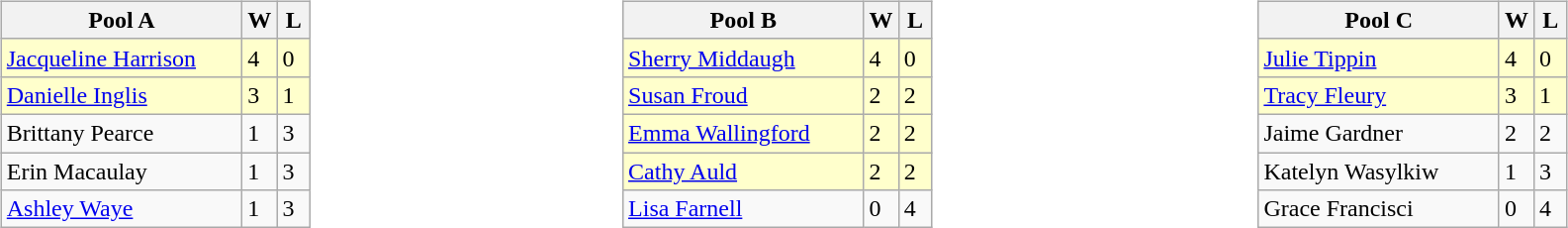<table table>
<tr>
<td valign=top width=10%><br><table class=wikitable>
<tr>
<th width=155>Pool A</th>
<th width=15>W</th>
<th width=15>L</th>
</tr>
<tr bgcolor=ffffcc>
<td> <a href='#'>Jacqueline Harrison</a></td>
<td>4</td>
<td>0</td>
</tr>
<tr bgcolor=ffffcc>
<td> <a href='#'>Danielle Inglis</a></td>
<td>3</td>
<td>1</td>
</tr>
<tr>
<td> Brittany Pearce</td>
<td>1</td>
<td>3</td>
</tr>
<tr>
<td> Erin Macaulay</td>
<td>1</td>
<td>3</td>
</tr>
<tr>
<td> <a href='#'>Ashley Waye</a></td>
<td>1</td>
<td>3</td>
</tr>
</table>
</td>
<td valign=top width=10%><br><table class=wikitable>
<tr>
<th width=155>Pool B</th>
<th width=15>W</th>
<th width=15>L</th>
</tr>
<tr bgcolor=ffffcc>
<td> <a href='#'>Sherry Middaugh</a></td>
<td>4</td>
<td>0</td>
</tr>
<tr bgcolor=ffffcc>
<td> <a href='#'>Susan Froud</a></td>
<td>2</td>
<td>2</td>
</tr>
<tr bgcolor=ffffcc>
<td> <a href='#'>Emma Wallingford</a></td>
<td>2</td>
<td>2</td>
</tr>
<tr bgcolor=ffffcc>
<td> <a href='#'>Cathy Auld</a></td>
<td>2</td>
<td>2</td>
</tr>
<tr>
<td> <a href='#'>Lisa Farnell</a></td>
<td>0</td>
<td>4</td>
</tr>
</table>
</td>
<td valign=top width=10%><br><table class=wikitable>
<tr>
<th width=155>Pool C</th>
<th width=15>W</th>
<th width=15>L</th>
</tr>
<tr bgcolor=ffffcc>
<td> <a href='#'>Julie Tippin</a></td>
<td>4</td>
<td>0</td>
</tr>
<tr bgcolor=ffffcc>
<td> <a href='#'>Tracy Fleury</a></td>
<td>3</td>
<td>1</td>
</tr>
<tr>
<td> Jaime Gardner</td>
<td>2</td>
<td>2</td>
</tr>
<tr>
<td>  Katelyn Wasylkiw</td>
<td>1</td>
<td>3</td>
</tr>
<tr>
<td> Grace Francisci</td>
<td>0</td>
<td>4</td>
</tr>
</table>
</td>
</tr>
</table>
